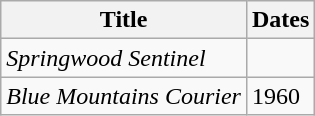<table class="wikitable">
<tr>
<th>Title</th>
<th>Dates</th>
</tr>
<tr>
<td><em>Springwood Sentinel</em></td>
<td></td>
</tr>
<tr>
<td><em>Blue Mountains Courier</em></td>
<td>1960</td>
</tr>
</table>
